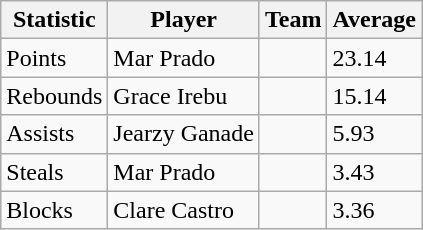<table class=wikitable>
<tr>
<th>Statistic</th>
<th>Player</th>
<th>Team</th>
<th>Average</th>
</tr>
<tr>
<td>Points</td>
<td> Mar Prado</td>
<td></td>
<td>23.14</td>
</tr>
<tr>
<td>Rebounds</td>
<td> Grace Irebu</td>
<td></td>
<td>15.14</td>
</tr>
<tr>
<td>Assists</td>
<td> Jearzy Ganade</td>
<td></td>
<td>5.93</td>
</tr>
<tr>
<td>Steals</td>
<td> Mar Prado</td>
<td></td>
<td>3.43</td>
</tr>
<tr>
<td>Blocks</td>
<td> Clare Castro</td>
<td></td>
<td>3.36</td>
</tr>
</table>
